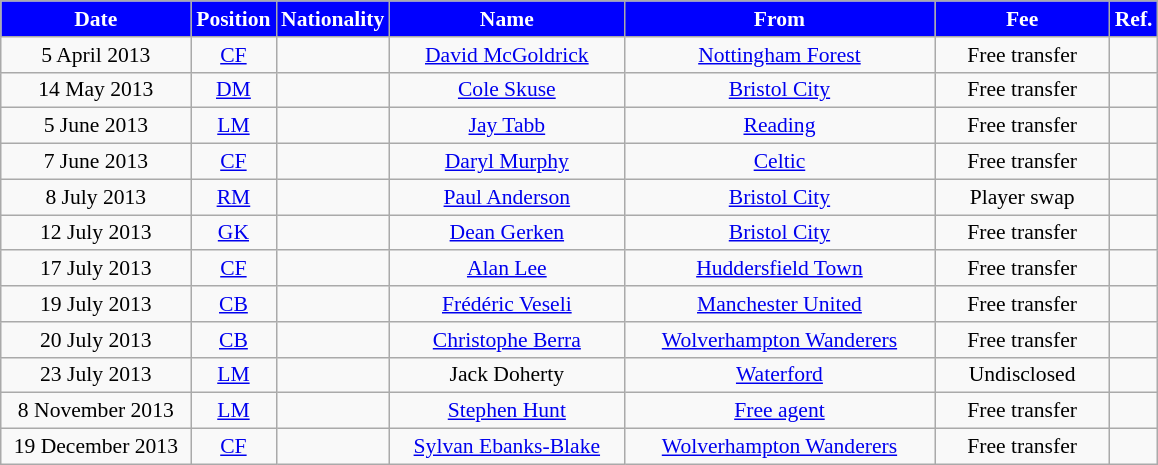<table class="wikitable"  style="text-align:center; font-size:90%; ">
<tr>
<th style="background:blue; color:white; width:120px;">Date</th>
<th style="background:blue; color:white; width:50px;">Position</th>
<th style="background:blue; color:white; width:50px;">Nationality</th>
<th style="background:blue; color:white; width:150px;">Name</th>
<th style="background:blue; color:white; width:200px;">From</th>
<th style="background:blue; color:white; width:110px;">Fee</th>
<th style="background:blue; color:white; width:25px;">Ref.</th>
</tr>
<tr>
<td>5 April 2013</td>
<td><a href='#'>CF</a></td>
<td></td>
<td><a href='#'>David McGoldrick</a></td>
<td> <a href='#'>Nottingham Forest</a></td>
<td>Free transfer</td>
<td></td>
</tr>
<tr>
<td>14 May 2013</td>
<td><a href='#'>DM</a></td>
<td></td>
<td><a href='#'>Cole Skuse</a></td>
<td> <a href='#'>Bristol City</a></td>
<td>Free transfer</td>
<td></td>
</tr>
<tr>
<td>5 June 2013</td>
<td><a href='#'>LM</a></td>
<td></td>
<td><a href='#'>Jay Tabb</a></td>
<td> <a href='#'>Reading</a></td>
<td>Free transfer</td>
<td></td>
</tr>
<tr>
<td>7 June 2013</td>
<td><a href='#'>CF</a></td>
<td></td>
<td><a href='#'>Daryl Murphy</a></td>
<td> <a href='#'>Celtic</a></td>
<td>Free transfer</td>
<td></td>
</tr>
<tr>
<td>8 July 2013</td>
<td><a href='#'>RM</a></td>
<td></td>
<td><a href='#'>Paul Anderson</a></td>
<td> <a href='#'>Bristol City</a></td>
<td>Player swap</td>
<td></td>
</tr>
<tr>
<td>12 July 2013</td>
<td><a href='#'>GK</a></td>
<td></td>
<td><a href='#'>Dean Gerken</a></td>
<td> <a href='#'>Bristol City</a></td>
<td>Free transfer</td>
<td></td>
</tr>
<tr>
<td>17 July 2013</td>
<td><a href='#'>CF</a></td>
<td></td>
<td><a href='#'>Alan Lee</a></td>
<td> <a href='#'>Huddersfield Town</a></td>
<td>Free transfer</td>
<td></td>
</tr>
<tr>
<td>19 July 2013</td>
<td><a href='#'>CB</a></td>
<td></td>
<td><a href='#'>Frédéric Veseli</a></td>
<td> <a href='#'>Manchester United</a></td>
<td>Free transfer</td>
<td></td>
</tr>
<tr>
<td>20 July 2013</td>
<td><a href='#'>CB</a></td>
<td></td>
<td><a href='#'>Christophe Berra</a></td>
<td> <a href='#'>Wolverhampton Wanderers</a></td>
<td>Free transfer</td>
<td></td>
</tr>
<tr>
<td>23 July 2013</td>
<td><a href='#'>LM</a></td>
<td></td>
<td>Jack Doherty</td>
<td> <a href='#'>Waterford</a></td>
<td>Undisclosed</td>
<td></td>
</tr>
<tr>
<td>8 November 2013</td>
<td><a href='#'>LM</a></td>
<td></td>
<td><a href='#'>Stephen Hunt</a></td>
<td> <a href='#'>Free agent</a></td>
<td>Free transfer</td>
<td></td>
</tr>
<tr>
<td>19 December 2013</td>
<td><a href='#'>CF</a></td>
<td></td>
<td><a href='#'>Sylvan Ebanks-Blake</a></td>
<td> <a href='#'>Wolverhampton Wanderers</a></td>
<td>Free transfer</td>
<td></td>
</tr>
</table>
